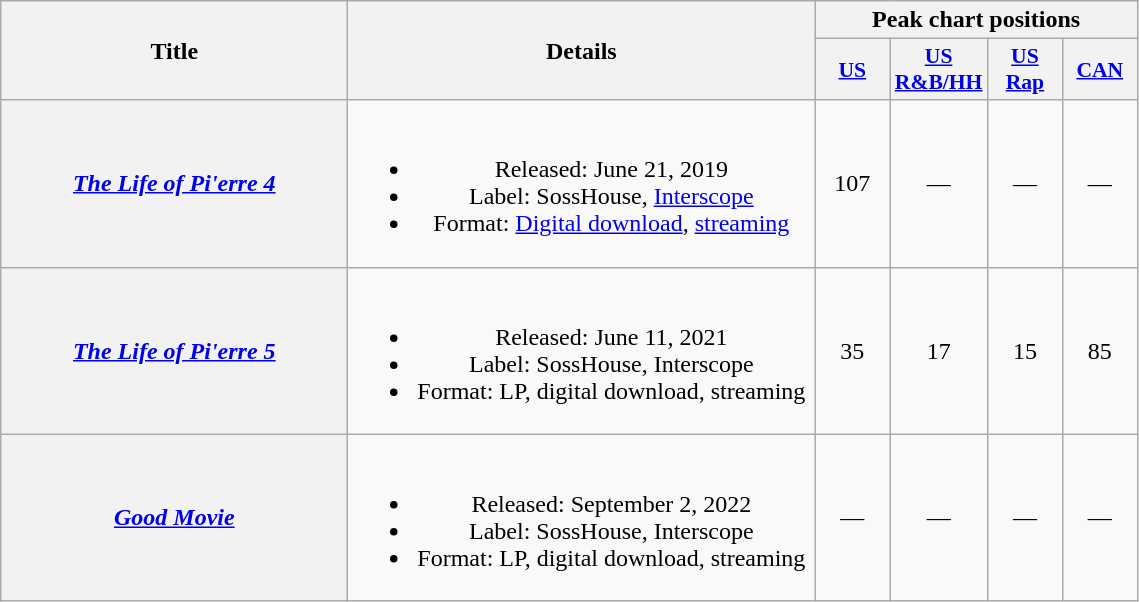<table class="wikitable plainrowheaders" style="text-align:center;">
<tr>
<th scope="col" rowspan="2" style="width:14em;">Title</th>
<th scope="col" rowspan="2" style="width:19em;">Details</th>
<th scope="col" colspan=4">Peak chart positions</th>
</tr>
<tr>
<th scope="col" style="width:3em;font-size:90%;"><a href='#'>US</a><br></th>
<th scope="col" style="width:3em;font-size:90%;"><a href='#'>US<br>R&B/HH</a><br></th>
<th scope="col" style="width:3em;font-size:90%;"><a href='#'>US<br>Rap</a><br></th>
<th scope="col" style="width:3em;font-size:90%;"><a href='#'>CAN</a><br></th>
</tr>
<tr>
<th scope="row"><em><a href='#'>The Life of Pi'erre 4</a></em></th>
<td><br><ul><li>Released: June 21, 2019</li><li>Label: SossHouse, <a href='#'>Interscope</a></li><li>Format: <a href='#'>Digital download</a>, <a href='#'>streaming</a></li></ul></td>
<td>107</td>
<td>—</td>
<td>—</td>
<td>—</td>
</tr>
<tr>
<th scope="row"><em><a href='#'>The Life of Pi'erre 5</a></em></th>
<td><br><ul><li>Released: June 11, 2021</li><li>Label: SossHouse, Interscope</li><li>Format: LP, digital download, streaming</li></ul></td>
<td>35</td>
<td>17</td>
<td>15</td>
<td>85</td>
</tr>
<tr>
<th scope="row"><em><a href='#'>Good Movie</a></em></th>
<td><br><ul><li>Released: September 2, 2022</li><li>Label: SossHouse, Interscope</li><li>Format: LP, digital download, streaming</li></ul></td>
<td>—</td>
<td>—</td>
<td>—</td>
<td>—</td>
</tr>
</table>
